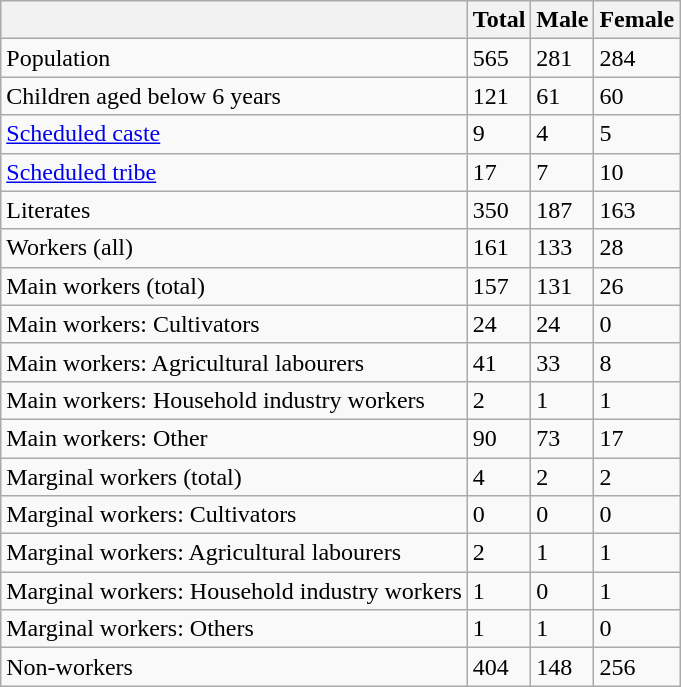<table class="wikitable sortable">
<tr>
<th></th>
<th>Total</th>
<th>Male</th>
<th>Female</th>
</tr>
<tr>
<td>Population</td>
<td>565</td>
<td>281</td>
<td>284</td>
</tr>
<tr>
<td>Children aged below 6 years</td>
<td>121</td>
<td>61</td>
<td>60</td>
</tr>
<tr>
<td><a href='#'>Scheduled caste</a></td>
<td>9</td>
<td>4</td>
<td>5</td>
</tr>
<tr>
<td><a href='#'>Scheduled tribe</a></td>
<td>17</td>
<td>7</td>
<td>10</td>
</tr>
<tr>
<td>Literates</td>
<td>350</td>
<td>187</td>
<td>163</td>
</tr>
<tr>
<td>Workers (all)</td>
<td>161</td>
<td>133</td>
<td>28</td>
</tr>
<tr>
<td>Main workers (total)</td>
<td>157</td>
<td>131</td>
<td>26</td>
</tr>
<tr>
<td>Main workers: Cultivators</td>
<td>24</td>
<td>24</td>
<td>0</td>
</tr>
<tr>
<td>Main workers: Agricultural labourers</td>
<td>41</td>
<td>33</td>
<td>8</td>
</tr>
<tr>
<td>Main workers: Household industry workers</td>
<td>2</td>
<td>1</td>
<td>1</td>
</tr>
<tr>
<td>Main workers: Other</td>
<td>90</td>
<td>73</td>
<td>17</td>
</tr>
<tr>
<td>Marginal workers (total)</td>
<td>4</td>
<td>2</td>
<td>2</td>
</tr>
<tr>
<td>Marginal workers: Cultivators</td>
<td>0</td>
<td>0</td>
<td>0</td>
</tr>
<tr>
<td>Marginal workers: Agricultural labourers</td>
<td>2</td>
<td>1</td>
<td>1</td>
</tr>
<tr>
<td>Marginal workers: Household industry workers</td>
<td>1</td>
<td>0</td>
<td>1</td>
</tr>
<tr>
<td>Marginal workers: Others</td>
<td>1</td>
<td>1</td>
<td>0</td>
</tr>
<tr>
<td>Non-workers</td>
<td>404</td>
<td>148</td>
<td>256</td>
</tr>
</table>
